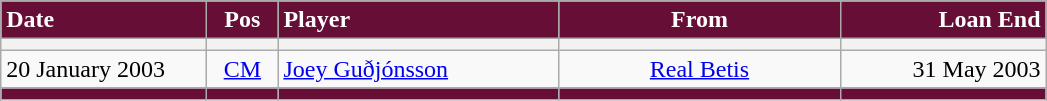<table class="wikitable">
<tr>
<th style="background:#670E36; color:#ffffff; text-align:left; width:130px">Date</th>
<th style="background:#670E36; color:#ffffff; text-align:center; width:40px">Pos</th>
<th style="background:#670E36; color:#ffffff; text-align:left; width:180px">Player</th>
<th style="background:#670E36; color:#ffffff; text-align:center; width:180px">From</th>
<th style="background:#670E36; color:#ffffff; text-align:right; width:130px">Loan End</th>
</tr>
<tr>
<th></th>
<th></th>
<th></th>
<th></th>
<th></th>
</tr>
<tr>
<td>20 January 2003</td>
<td style="text-align:center;"><a href='#'>CM</a></td>
<td> <a href='#'>Joey Guðjónsson</a></td>
<td style="text-align:center;"><a href='#'>Real Betis</a></td>
<td style="text-align:right;">31 May 2003</td>
</tr>
<tr>
<th style="background:#670E36;"></th>
<th style="background:#670E36;"></th>
<th style="background:#670E36;"></th>
<th style="background:#670E36;"></th>
<th style="background:#670E36;"></th>
</tr>
</table>
